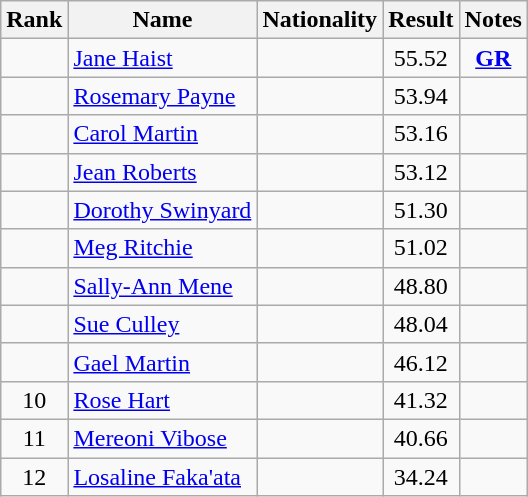<table class="wikitable sortable" style=" text-align:center">
<tr>
<th>Rank</th>
<th>Name</th>
<th>Nationality</th>
<th>Result</th>
<th>Notes</th>
</tr>
<tr>
<td></td>
<td align=left><a href='#'>Jane Haist</a></td>
<td align=left></td>
<td>55.52</td>
<td><strong><a href='#'>GR</a></strong></td>
</tr>
<tr>
<td></td>
<td align=left><a href='#'>Rosemary Payne</a></td>
<td align=left></td>
<td>53.94</td>
<td></td>
</tr>
<tr>
<td></td>
<td align=left><a href='#'>Carol Martin</a></td>
<td align=left></td>
<td>53.16</td>
<td></td>
</tr>
<tr>
<td></td>
<td align=left><a href='#'>Jean Roberts</a></td>
<td align=left></td>
<td>53.12</td>
<td></td>
</tr>
<tr>
<td></td>
<td align=left><a href='#'>Dorothy Swinyard</a></td>
<td align=left></td>
<td>51.30</td>
<td></td>
</tr>
<tr>
<td></td>
<td align=left><a href='#'>Meg Ritchie</a></td>
<td align=left></td>
<td>51.02</td>
<td></td>
</tr>
<tr>
<td></td>
<td align=left><a href='#'>Sally-Ann Mene</a></td>
<td align=left></td>
<td>48.80</td>
<td></td>
</tr>
<tr>
<td></td>
<td align=left><a href='#'>Sue Culley</a></td>
<td align=left></td>
<td>48.04</td>
<td></td>
</tr>
<tr>
<td></td>
<td align=left><a href='#'>Gael Martin</a></td>
<td align=left></td>
<td>46.12</td>
<td></td>
</tr>
<tr>
<td>10</td>
<td align=left><a href='#'>Rose Hart</a></td>
<td align=left></td>
<td>41.32</td>
<td></td>
</tr>
<tr>
<td>11</td>
<td align=left><a href='#'>Mereoni Vibose</a></td>
<td align=left></td>
<td>40.66</td>
<td></td>
</tr>
<tr>
<td>12</td>
<td align=left><a href='#'>Losaline Faka'ata</a></td>
<td align=left></td>
<td>34.24</td>
<td></td>
</tr>
</table>
